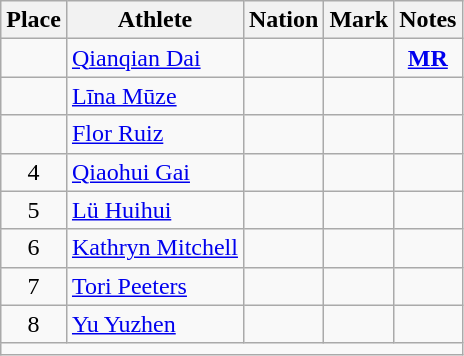<table class="wikitable mw-datatable sortable" style="text-align:center;">
<tr>
<th scope="col">Place</th>
<th scope="col">Athlete</th>
<th scope="col">Nation</th>
<th scope="col">Mark</th>
<th scope="col">Notes</th>
</tr>
<tr>
<td></td>
<td align="left"><a href='#'>Qianqian Dai</a></td>
<td align="left"></td>
<td></td>
<td><strong><a href='#'>MR</a></strong></td>
</tr>
<tr>
<td></td>
<td align="left"><a href='#'>Līna Mūze</a></td>
<td align="left"></td>
<td></td>
<td></td>
</tr>
<tr>
<td></td>
<td align="left"><a href='#'>Flor Ruiz</a></td>
<td align="left"></td>
<td></td>
<td></td>
</tr>
<tr>
<td>4</td>
<td align="left"><a href='#'>Qiaohui Gai</a></td>
<td align="left"></td>
<td></td>
<td></td>
</tr>
<tr>
<td>5</td>
<td align="left"><a href='#'>Lü Huihui</a></td>
<td align="left"></td>
<td></td>
<td></td>
</tr>
<tr>
<td>6</td>
<td align="left"><a href='#'>Kathryn Mitchell</a></td>
<td align="left"></td>
<td></td>
<td></td>
</tr>
<tr>
<td>7</td>
<td align="left"><a href='#'>Tori Peeters</a></td>
<td align="left"></td>
<td></td>
<td></td>
</tr>
<tr>
<td>8</td>
<td align="left"><a href='#'>Yu Yuzhen</a></td>
<td align="left"></td>
<td></td>
<td></td>
</tr>
<tr class="sortbottom">
<td colspan="5"></td>
</tr>
</table>
